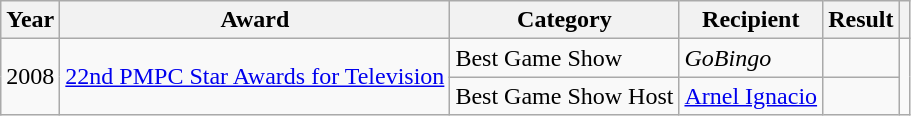<table class="wikitable">
<tr>
<th>Year</th>
<th>Award</th>
<th>Category</th>
<th>Recipient</th>
<th>Result</th>
<th></th>
</tr>
<tr>
<td rowspan=2>2008</td>
<td rowspan=2><a href='#'>22nd PMPC Star Awards for Television</a></td>
<td>Best Game Show</td>
<td><em>GoBingo</em></td>
<td></td>
<td rowspan=2></td>
</tr>
<tr>
<td>Best Game Show Host</td>
<td><a href='#'>Arnel Ignacio</a></td>
<td></td>
</tr>
</table>
